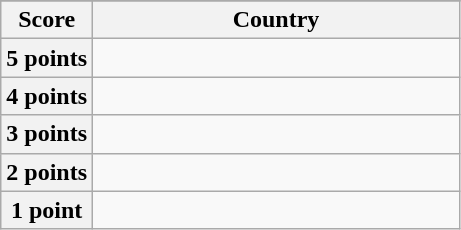<table class="wikitable">
<tr>
</tr>
<tr>
<th scope="col" width="20%">Score</th>
<th scope="col">Country</th>
</tr>
<tr>
<th scope="row">5 points</th>
<td></td>
</tr>
<tr>
<th scope="row">4 points</th>
<td></td>
</tr>
<tr>
<th scope="row">3 points</th>
<td></td>
</tr>
<tr>
<th scope="row">2 points</th>
<td></td>
</tr>
<tr>
<th scope="row">1 point</th>
<td></td>
</tr>
</table>
